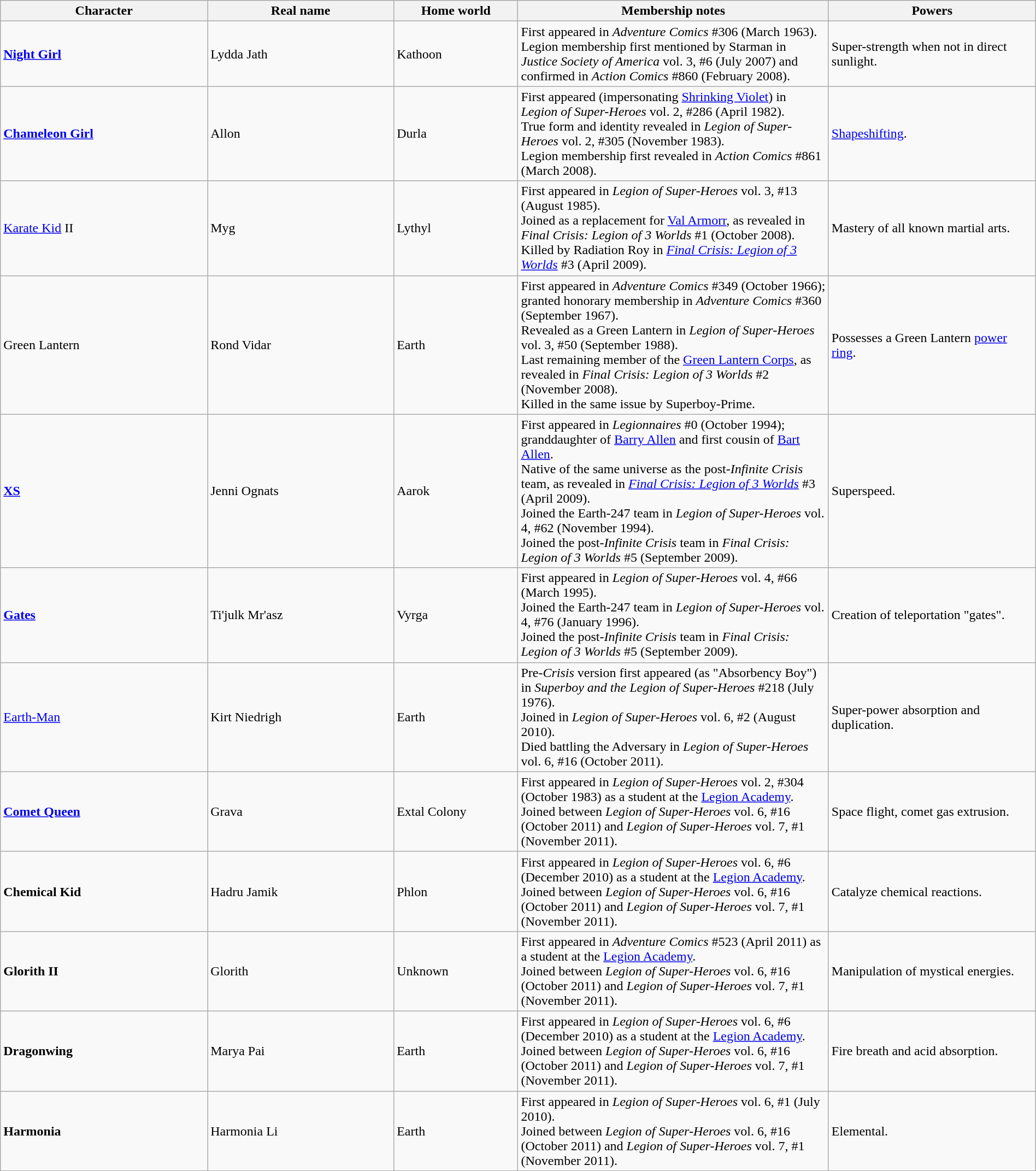<table class="wikitable" width=100%>
<tr>
<th width=20%>Character</th>
<th width=18%>Real name</th>
<th width=12%>Home world</th>
<th width=30%>Membership notes</th>
<th width=20%>Powers</th>
</tr>
<tr>
<td><strong><a href='#'>Night Girl</a></strong></td>
<td>Lydda Jath</td>
<td>Kathoon</td>
<td>First appeared in <em>Adventure Comics</em> #306 (March 1963).<br>Legion membership first mentioned by Starman in <em>Justice Society of America</em> vol. 3, #6 (July 2007) and confirmed in <em>Action Comics</em> #860 (February 2008).</td>
<td>Super-strength when not in direct sunlight.</td>
</tr>
<tr>
<td><strong><a href='#'>Chameleon Girl</a></strong></td>
<td> Allon</td>
<td>Durla</td>
<td>First appeared (impersonating <a href='#'>Shrinking Violet</a>) in <em>Legion of Super-Heroes</em> vol. 2, #286 (April 1982).<br>True form and identity revealed in <em>Legion of Super-Heroes</em> vol. 2, #305 (November 1983).<br>Legion membership first revealed in <em>Action Comics</em> #861 (March 2008).</td>
<td><a href='#'>Shapeshifting</a>.</td>
</tr>
<tr>
<td><a href='#'>Karate Kid</a> II</td>
<td>Myg</td>
<td>Lythyl</td>
<td>First appeared in <em>Legion of Super-Heroes</em> vol. 3, #13 (August 1985).<br>Joined as a replacement for <a href='#'>Val Armorr</a>, as revealed in <em>Final Crisis: Legion of 3 Worlds</em> #1 (October 2008).<br>Killed by Radiation Roy in <em><a href='#'>Final Crisis: Legion of 3 Worlds</a></em> #3 (April 2009).</td>
<td>Mastery of all known martial arts.</td>
</tr>
<tr>
<td>Green Lantern</td>
<td>Rond Vidar</td>
<td>Earth</td>
<td>First appeared in <em>Adventure Comics</em> #349 (October 1966); granted honorary membership in <em>Adventure Comics</em> #360 (September 1967).<br>Revealed as a Green Lantern in <em>Legion of Super-Heroes</em> vol. 3, #50 (September 1988). <br>Last remaining member of the <a href='#'>Green Lantern Corps</a>, as revealed in <em>Final Crisis: Legion of 3 Worlds</em> #2 (November 2008).<br>Killed in the same issue by Superboy-Prime.</td>
<td>Possesses a Green Lantern <a href='#'>power ring</a>.</td>
</tr>
<tr>
<td><strong><a href='#'>XS</a></strong></td>
<td>Jenni Ognats</td>
<td>Aarok</td>
<td>First appeared in <em>Legionnaires</em> #0 (October 1994); granddaughter of <a href='#'>Barry Allen</a> and first cousin of <a href='#'>Bart Allen</a>.<br>Native of the same universe as the post-<em>Infinite Crisis</em> team, as revealed in <em><a href='#'>Final Crisis: Legion of 3 Worlds</a></em> #3 (April 2009).<br>Joined the Earth-247 team in <em>Legion of Super-Heroes</em> vol. 4, #62 (November 1994).<br>Joined the post-<em>Infinite Crisis</em> team in <em>Final Crisis: Legion of 3 Worlds</em> #5 (September 2009).<br></td>
<td>Superspeed.</td>
</tr>
<tr>
<td><strong><a href='#'>Gates</a></strong></td>
<td>Ti'julk Mr'asz</td>
<td>Vyrga</td>
<td>First appeared in <em>Legion of Super-Heroes</em> vol. 4, #66 (March 1995).<br>Joined the Earth-247 team in <em>Legion of Super-Heroes</em> vol. 4, #76 (January 1996).<br>Joined the post-<em>Infinite Crisis</em> team in <em>Final Crisis: Legion of 3 Worlds</em> #5 (September 2009).</td>
<td>Creation of teleportation "gates".</td>
</tr>
<tr>
<td><a href='#'>Earth-Man</a></td>
<td>Kirt Niedrigh</td>
<td>Earth</td>
<td>Pre-<em>Crisis</em> version first appeared (as "Absorbency Boy") in <em>Superboy and the Legion of Super-Heroes</em> #218 (July 1976).<br>Joined in <em>Legion of Super-Heroes</em> vol. 6, #2 (August 2010).<br>Died battling the Adversary in <em>Legion of Super-Heroes</em> vol. 6, #16 (October 2011).</td>
<td>Super-power absorption and duplication.</td>
</tr>
<tr>
<td><strong><a href='#'>Comet Queen</a></strong></td>
<td>Grava</td>
<td>Extal Colony</td>
<td>First appeared in <em>Legion of Super-Heroes</em> vol. 2, #304 (October 1983) as a student at the <a href='#'>Legion Academy</a>.<br>Joined between <em>Legion of Super-Heroes</em> vol. 6, #16 (October 2011) and <em>Legion of Super-Heroes</em> vol. 7, #1 (November 2011).</td>
<td>Space flight, comet gas extrusion.</td>
</tr>
<tr>
<td><strong>Chemical Kid</strong></td>
<td>Hadru Jamik</td>
<td>Phlon</td>
<td>First appeared in <em>Legion of Super-Heroes</em> vol. 6, #6 (December 2010) as a student at the <a href='#'>Legion Academy</a>.<br>Joined between <em>Legion of Super-Heroes</em> vol. 6, #16 (October 2011) and <em>Legion of Super-Heroes</em> vol. 7, #1 (November 2011).</td>
<td>Catalyze chemical reactions.</td>
</tr>
<tr>
<td><strong>Glorith II</strong></td>
<td>Glorith</td>
<td>Unknown</td>
<td>First appeared in <em>Adventure Comics</em> #523  (April 2011) as a student at the <a href='#'>Legion Academy</a>.<br>Joined between <em>Legion of Super-Heroes</em> vol. 6, #16 (October 2011) and <em>Legion of Super-Heroes</em> vol. 7, #1 (November 2011).</td>
<td>Manipulation of mystical energies.</td>
</tr>
<tr>
<td><strong>Dragonwing</strong></td>
<td>Marya Pai</td>
<td>Earth</td>
<td>First appeared in <em>Legion of Super-Heroes</em> vol. 6, #6 (December 2010) as a student at the <a href='#'>Legion Academy</a>.<br>Joined between <em>Legion of Super-Heroes</em> vol. 6, #16 (October 2011) and <em>Legion of Super-Heroes</em> vol. 7, #1 (November 2011).</td>
<td>Fire breath and acid absorption.</td>
</tr>
<tr>
<td><strong>Harmonia</strong></td>
<td>Harmonia Li</td>
<td>Earth</td>
<td>First appeared in <em>Legion of Super-Heroes</em> vol. 6, #1 (July 2010).<br>Joined between <em>Legion of Super-Heroes</em> vol. 6, #16 (October 2011) and <em>Legion of Super-Heroes</em> vol. 7, #1 (November 2011).</td>
<td>Elemental.</td>
</tr>
</table>
